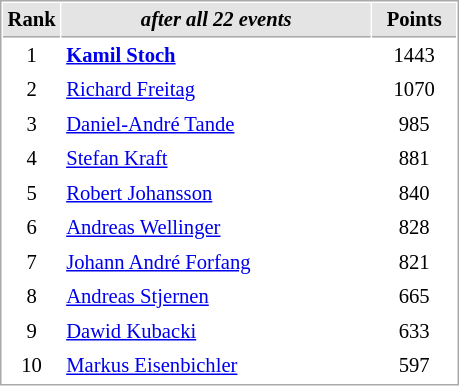<table cellspacing="1" cellpadding="3" style="border:1px solid #AAAAAA;font-size:86%">
<tr style="background-color: #E4E4E4;">
<th style="border-bottom:1px solid #AAAAAA; width: 10px;">Rank</th>
<th style="border-bottom:1px solid #AAAAAA; width: 200px;"><em>after all 22 events</em></th>
<th style="border-bottom:1px solid #AAAAAA; width: 50px;">Points</th>
</tr>
<tr>
<td align=center>1</td>
<td><strong> <a href='#'>Kamil Stoch</a></strong></td>
<td align=center>1443</td>
</tr>
<tr>
<td align=center>2</td>
<td> <a href='#'>Richard Freitag</a></td>
<td align=center>1070</td>
</tr>
<tr>
<td align=center>3</td>
<td> <a href='#'>Daniel-André Tande</a></td>
<td align=center>985</td>
</tr>
<tr>
<td align=center>4</td>
<td> <a href='#'>Stefan Kraft</a></td>
<td align=center>881</td>
</tr>
<tr>
<td align=center>5</td>
<td> <a href='#'>Robert Johansson</a></td>
<td align=center>840</td>
</tr>
<tr>
<td align=center>6</td>
<td> <a href='#'>Andreas Wellinger</a></td>
<td align=center>828</td>
</tr>
<tr>
<td align=center>7</td>
<td> <a href='#'>Johann André Forfang</a></td>
<td align=center>821</td>
</tr>
<tr>
<td align=center>8</td>
<td> <a href='#'>Andreas Stjernen</a></td>
<td align=center>665</td>
</tr>
<tr>
<td align=center>9</td>
<td> <a href='#'>Dawid Kubacki</a></td>
<td align=center>633</td>
</tr>
<tr>
<td align=center>10</td>
<td> <a href='#'>Markus Eisenbichler</a></td>
<td align=center>597</td>
</tr>
</table>
